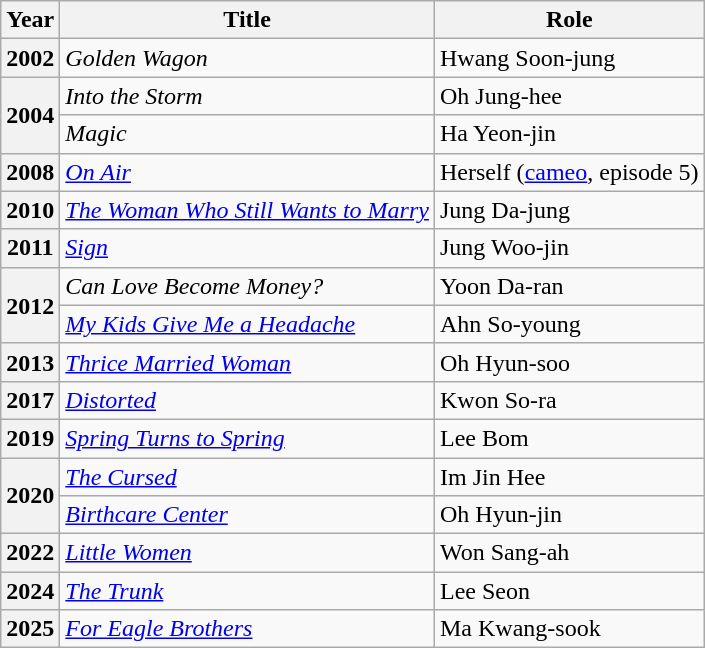<table class="wikitable plainrowheaders sortable">
<tr>
<th scope="col">Year</th>
<th scope="col">Title</th>
<th scope="col">Role</th>
</tr>
<tr>
<th scope="row">2002</th>
<td><em>Golden Wagon</em></td>
<td>Hwang Soon-jung</td>
</tr>
<tr>
<th scope="row" rowspan="2">2004</th>
<td><em>Into the Storm</em></td>
<td>Oh Jung-hee</td>
</tr>
<tr>
<td><em>Magic</em></td>
<td>Ha Yeon-jin</td>
</tr>
<tr>
<th scope="row">2008</th>
<td><em><a href='#'>On Air</a></em></td>
<td>Herself (<a href='#'>cameo</a>, episode 5)</td>
</tr>
<tr>
<th scope="row">2010</th>
<td><em><a href='#'>The Woman Who Still Wants to Marry</a></em></td>
<td>Jung Da-jung</td>
</tr>
<tr>
<th scope="row">2011</th>
<td><em><a href='#'>Sign</a></em></td>
<td>Jung Woo-jin</td>
</tr>
<tr>
<th scope="row" rowspan="2">2012</th>
<td><em>Can Love Become Money?</em></td>
<td>Yoon Da-ran</td>
</tr>
<tr>
<td><em><a href='#'>My Kids Give Me a Headache</a></em></td>
<td>Ahn So-young</td>
</tr>
<tr>
<th scope="row">2013</th>
<td><em><a href='#'>Thrice Married Woman</a></em></td>
<td>Oh Hyun-soo</td>
</tr>
<tr>
<th scope="row">2017</th>
<td><em><a href='#'>Distorted</a></em></td>
<td>Kwon So-ra</td>
</tr>
<tr>
<th scope="row">2019</th>
<td><em><a href='#'>Spring Turns to Spring</a></em></td>
<td>Lee Bom</td>
</tr>
<tr>
<th scope="row" rowspan="2">2020</th>
<td><em><a href='#'>The Cursed</a></em></td>
<td>Im Jin Hee</td>
</tr>
<tr>
<td><em><a href='#'>Birthcare Center</a></em></td>
<td>Oh Hyun-jin</td>
</tr>
<tr>
<th scope="row">2022</th>
<td><em><a href='#'>Little Women</a></em></td>
<td>Won Sang-ah</td>
</tr>
<tr>
<th scope="row">2024</th>
<td><em><a href='#'>The Trunk</a></em></td>
<td>Lee Seon</td>
</tr>
<tr>
<th scope="row">2025</th>
<td><em><a href='#'>For Eagle Brothers</a></em></td>
<td>Ma Kwang-sook</td>
</tr>
</table>
